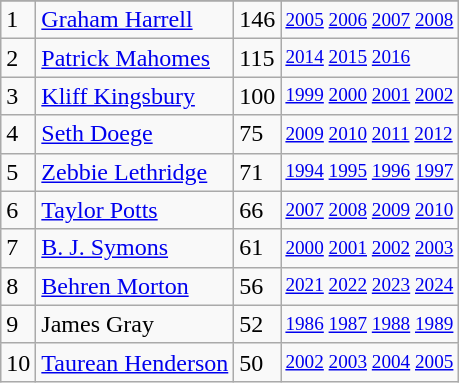<table class="wikitable">
<tr>
</tr>
<tr>
<td>1</td>
<td><a href='#'>Graham Harrell</a></td>
<td><abbr>146</abbr></td>
<td style="font-size:80%;"><a href='#'>2005</a> <a href='#'>2006</a> <a href='#'>2007</a> <a href='#'>2008</a></td>
</tr>
<tr>
<td>2</td>
<td><a href='#'>Patrick Mahomes</a></td>
<td><abbr>115</abbr></td>
<td style="font-size:80%;"><a href='#'>2014</a> <a href='#'>2015</a> <a href='#'>2016</a></td>
</tr>
<tr>
<td>3</td>
<td><a href='#'>Kliff Kingsbury</a></td>
<td><abbr>100</abbr></td>
<td style="font-size:80%;"><a href='#'>1999</a> <a href='#'>2000</a> <a href='#'>2001</a> <a href='#'>2002</a></td>
</tr>
<tr>
<td>4</td>
<td><a href='#'>Seth Doege</a></td>
<td><abbr>75</abbr></td>
<td style="font-size:80%;"><a href='#'>2009</a> <a href='#'>2010</a> <a href='#'>2011</a> <a href='#'>2012</a></td>
</tr>
<tr>
<td>5</td>
<td><a href='#'>Zebbie Lethridge</a></td>
<td><abbr>71</abbr></td>
<td style="font-size:80%;"><a href='#'>1994</a> <a href='#'>1995</a> <a href='#'>1996</a> <a href='#'>1997</a></td>
</tr>
<tr>
<td>6</td>
<td><a href='#'>Taylor Potts</a></td>
<td><abbr>66</abbr></td>
<td style="font-size:80%;"><a href='#'>2007</a> <a href='#'>2008</a> <a href='#'>2009</a> <a href='#'>2010</a></td>
</tr>
<tr>
<td>7</td>
<td><a href='#'>B. J. Symons</a></td>
<td><abbr>61</abbr></td>
<td style="font-size:80%;"><a href='#'>2000</a> <a href='#'>2001</a> <a href='#'>2002</a> <a href='#'>2003</a></td>
</tr>
<tr>
<td>8</td>
<td><a href='#'>Behren Morton</a></td>
<td><abbr>56</abbr></td>
<td style="font-size:80%;"><a href='#'>2021</a> <a href='#'>2022</a> <a href='#'>2023</a> <a href='#'>2024</a></td>
</tr>
<tr>
<td>9</td>
<td>James Gray</td>
<td><abbr>52</abbr></td>
<td style="font-size:80%;"><a href='#'>1986</a> <a href='#'>1987</a> <a href='#'>1988</a> <a href='#'>1989</a></td>
</tr>
<tr>
<td>10</td>
<td><a href='#'>Taurean Henderson</a></td>
<td><abbr>50</abbr></td>
<td style="font-size:80%;"><a href='#'>2002</a> <a href='#'>2003</a> <a href='#'>2004</a> <a href='#'>2005</a></td>
</tr>
</table>
